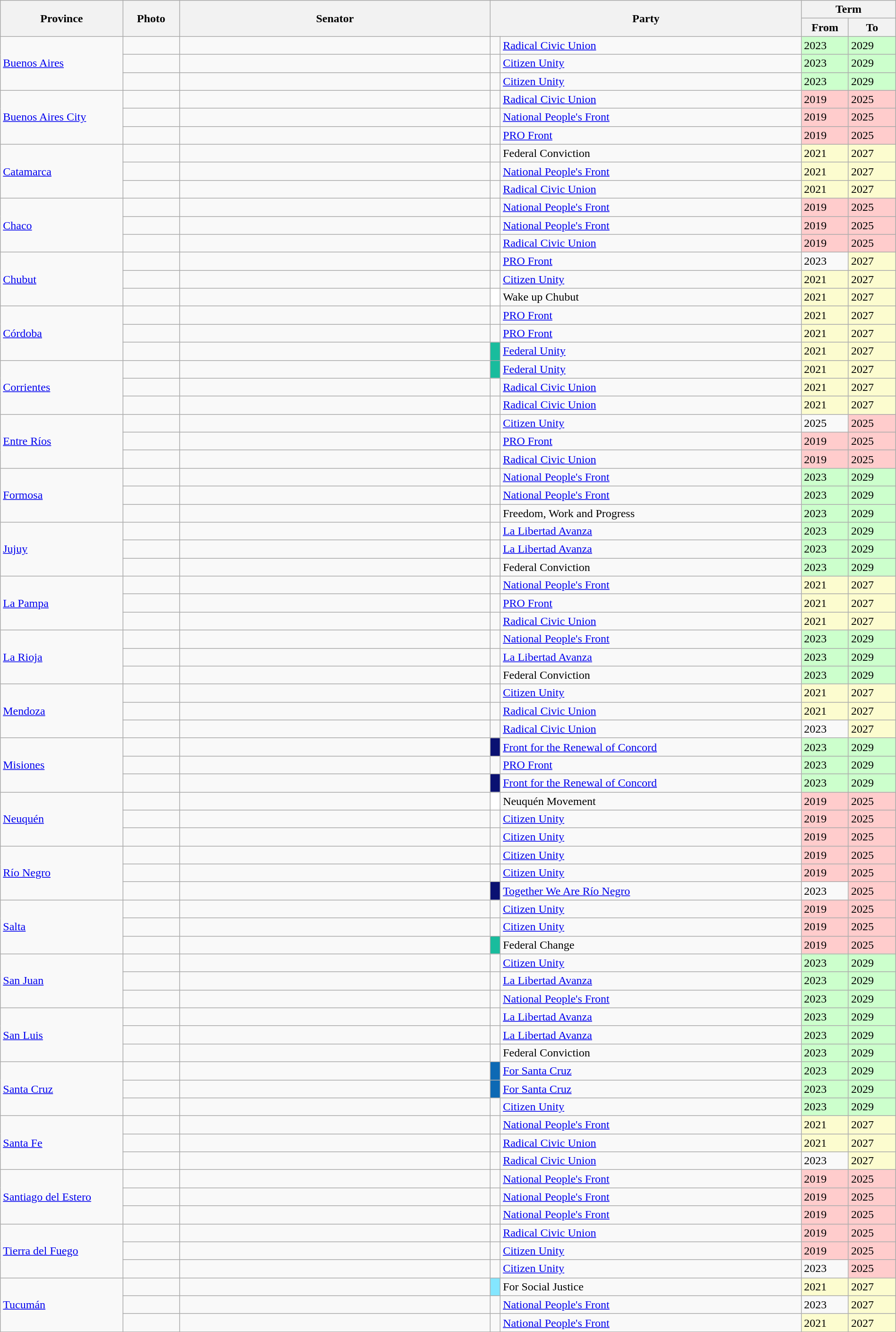<table class="sortable wikitable" width="100%">
<tr>
<th width=13% rowspan=2>Province</th>
<th width=6% rowspan=2>Photo</th>
<th width=33% rowspan=2>Senator</th>
<th width=33% colspan=2 rowspan=2>Party</th>
<th colspan=2>Term</th>
</tr>
<tr>
<th width=5%>From</th>
<th width=5%>To</th>
</tr>
<tr>
<td rowspan=3><a href='#'>Buenos Aires</a></td>
<td></td>
<td></td>
<td bgcolor=></td>
<td><a href='#'>Radical Civic Union</a></td>
<td bgcolor=#cfc>2023</td>
<td bgcolor=#cfc>2029</td>
</tr>
<tr>
<td></td>
<td></td>
<td bgcolor=></td>
<td><a href='#'>Citizen Unity</a></td>
<td bgcolor=#cfc>2023</td>
<td bgcolor=#cfc>2029</td>
</tr>
<tr>
<td></td>
<td></td>
<td bgcolor=></td>
<td><a href='#'>Citizen Unity</a></td>
<td bgcolor=#cfc>2023</td>
<td bgcolor=#cfc>2029</td>
</tr>
<tr>
<td rowspan=3><a href='#'>Buenos Aires City</a></td>
<td></td>
<td></td>
<td bgcolor=></td>
<td><a href='#'>Radical Civic Union</a></td>
<td bgcolor=#fcc>2019</td>
<td bgcolor=#fcc>2025</td>
</tr>
<tr>
<td></td>
<td></td>
<td bgcolor=></td>
<td><a href='#'>National People's Front</a></td>
<td bgcolor=#fcc>2019</td>
<td bgcolor=#fcc>2025</td>
</tr>
<tr>
<td></td>
<td></td>
<td bgcolor=></td>
<td><a href='#'>PRO Front</a></td>
<td bgcolor=#fcc>2019</td>
<td bgcolor=#fcc>2025</td>
</tr>
<tr>
<td rowspan=3><a href='#'>Catamarca</a></td>
<td></td>
<td></td>
<td bgcolor=></td>
<td>Federal Conviction</td>
<td bgcolor=#fcfccf>2021</td>
<td bgcolor=#fcfccf>2027</td>
</tr>
<tr>
<td></td>
<td></td>
<td bgcolor=></td>
<td><a href='#'>National People's Front</a></td>
<td bgcolor=#fcfccf>2021</td>
<td bgcolor=#fcfccf>2027</td>
</tr>
<tr>
<td></td>
<td></td>
<td bgcolor=></td>
<td><a href='#'>Radical Civic Union</a></td>
<td bgcolor=#fcfccf>2021</td>
<td bgcolor=#fcfccf>2027</td>
</tr>
<tr>
<td rowspan=3><a href='#'>Chaco</a></td>
<td></td>
<td></td>
<td bgcolor=></td>
<td><a href='#'>National People's Front</a></td>
<td bgcolor=#fcc>2019</td>
<td bgcolor=#fcc>2025</td>
</tr>
<tr>
<td></td>
<td></td>
<td bgcolor=></td>
<td><a href='#'>National People's Front</a></td>
<td bgcolor=#fcc>2019</td>
<td bgcolor=#fcc>2025</td>
</tr>
<tr>
<td></td>
<td></td>
<td bgcolor=></td>
<td><a href='#'>Radical Civic Union</a></td>
<td bgcolor=#fcc>2019</td>
<td bgcolor=#fcc>2025</td>
</tr>
<tr>
<td rowspan=3><a href='#'>Chubut</a></td>
<td></td>
<td></td>
<td bgcolor=></td>
<td><a href='#'>PRO Front</a></td>
<td>2023</td>
<td bgcolor=#fcfccf>2027</td>
</tr>
<tr>
<td></td>
<td></td>
<td bgcolor=></td>
<td><a href='#'>Citizen Unity</a></td>
<td bgcolor=#fcfccf>2021</td>
<td bgcolor=#fcfccf>2027</td>
</tr>
<tr>
<td></td>
<td></td>
<td bgcolor=#FFFFFF></td>
<td>Wake up Chubut</td>
<td bgcolor=#fcfccf>2021</td>
<td bgcolor=#fcfccf>2027</td>
</tr>
<tr>
<td rowspan=3><a href='#'>Córdoba</a></td>
<td></td>
<td></td>
<td bgcolor=></td>
<td><a href='#'>PRO Front</a></td>
<td bgcolor=#fcfccf>2021</td>
<td bgcolor=#fcfccf>2027</td>
</tr>
<tr>
<td></td>
<td></td>
<td bgcolor=></td>
<td><a href='#'>PRO Front</a></td>
<td bgcolor=#fcfccf>2021</td>
<td bgcolor=#fcfccf>2027</td>
</tr>
<tr>
<td></td>
<td></td>
<td bgcolor=#19bc9d></td>
<td><a href='#'>Federal Unity</a></td>
<td bgcolor=#fcfccf>2021</td>
<td bgcolor=#fcfccf>2027</td>
</tr>
<tr>
<td rowspan=3><a href='#'>Corrientes</a></td>
<td></td>
<td></td>
<td bgcolor=#19bc9d></td>
<td><a href='#'>Federal Unity</a></td>
<td bgcolor=#fcfccf>2021</td>
<td bgcolor=#fcfccf>2027</td>
</tr>
<tr>
<td></td>
<td></td>
<td bgcolor=></td>
<td><a href='#'>Radical Civic Union</a></td>
<td bgcolor=#fcfccf>2021</td>
<td bgcolor=#fcfccf>2027</td>
</tr>
<tr>
<td></td>
<td></td>
<td bgcolor=></td>
<td><a href='#'>Radical Civic Union</a></td>
<td bgcolor=#fcfccf>2021</td>
<td bgcolor=#fcfccf>2027</td>
</tr>
<tr>
<td rowspan=3><a href='#'>Entre Ríos</a></td>
<td></td>
<td></td>
<td bgcolor=></td>
<td><a href='#'>Citizen Unity</a></td>
<td>2025</td>
<td bgcolor=#fcc>2025</td>
</tr>
<tr>
<td></td>
<td></td>
<td bgcolor=></td>
<td><a href='#'>PRO Front</a></td>
<td bgcolor=#fcc>2019</td>
<td bgcolor=#fcc>2025</td>
</tr>
<tr>
<td></td>
<td></td>
<td bgcolor=></td>
<td><a href='#'>Radical Civic Union</a></td>
<td bgcolor=#fcc>2019</td>
<td bgcolor=#fcc>2025</td>
</tr>
<tr>
<td rowspan=3><a href='#'>Formosa</a></td>
<td></td>
<td></td>
<td bgcolor=></td>
<td><a href='#'>National People's Front</a></td>
<td bgcolor=#cfc>2023</td>
<td bgcolor=#cfc>2029</td>
</tr>
<tr>
<td></td>
<td></td>
<td bgcolor=></td>
<td><a href='#'>National People's Front</a></td>
<td bgcolor=#cfc>2023</td>
<td bgcolor=#cfc>2029</td>
</tr>
<tr>
<td></td>
<td></td>
<td bgcolor=></td>
<td>Freedom, Work and Progress</td>
<td bgcolor=#cfc>2023</td>
<td bgcolor=#cfc>2029</td>
</tr>
<tr>
<td rowspan=3><a href='#'>Jujuy</a></td>
<td></td>
<td></td>
<td bgcolor=></td>
<td><a href='#'>La Libertad Avanza</a></td>
<td bgcolor=#cfc>2023</td>
<td bgcolor=#cfc>2029</td>
</tr>
<tr>
<td></td>
<td></td>
<td bgcolor=></td>
<td><a href='#'>La Libertad Avanza</a></td>
<td bgcolor=#cfc>2023</td>
<td bgcolor=#cfc>2029</td>
</tr>
<tr>
<td></td>
<td></td>
<td bgcolor=></td>
<td>Federal Conviction</td>
<td bgcolor=#cfc>2023</td>
<td bgcolor=#cfc>2029</td>
</tr>
<tr>
<td rowspan=3><a href='#'>La Pampa</a></td>
<td></td>
<td></td>
<td bgcolor=></td>
<td><a href='#'>National People's Front</a></td>
<td bgcolor=#fcfccf>2021</td>
<td bgcolor=#fcfccf>2027</td>
</tr>
<tr>
<td></td>
<td></td>
<td bgcolor=></td>
<td><a href='#'>PRO Front</a></td>
<td bgcolor=#fcfccf>2021</td>
<td bgcolor=#fcfccf>2027</td>
</tr>
<tr>
<td></td>
<td></td>
<td bgcolor=></td>
<td><a href='#'>Radical Civic Union</a></td>
<td bgcolor=#fcfccf>2021</td>
<td bgcolor=#fcfccf>2027</td>
</tr>
<tr>
<td rowspan=3><a href='#'>La Rioja</a></td>
<td></td>
<td></td>
<td bgcolor=></td>
<td><a href='#'>National People's Front</a></td>
<td bgcolor=#cfc>2023</td>
<td bgcolor=#cfc>2029</td>
</tr>
<tr>
<td></td>
<td></td>
<td bgcolor=></td>
<td><a href='#'>La Libertad Avanza</a></td>
<td bgcolor=#cfc>2023</td>
<td bgcolor=#cfc>2029</td>
</tr>
<tr>
<td></td>
<td></td>
<td bgcolor=></td>
<td>Federal Conviction</td>
<td bgcolor=#cfc>2023</td>
<td bgcolor=#cfc>2029</td>
</tr>
<tr>
<td rowspan=3><a href='#'>Mendoza</a></td>
<td></td>
<td></td>
<td bgcolor=></td>
<td><a href='#'>Citizen Unity</a></td>
<td bgcolor=#fcfccf>2021</td>
<td bgcolor=#fcfccf>2027</td>
</tr>
<tr>
<td></td>
<td></td>
<td bgcolor=></td>
<td><a href='#'>Radical Civic Union</a></td>
<td bgcolor=#fcfccf>2021</td>
<td bgcolor=#fcfccf>2027</td>
</tr>
<tr>
<td></td>
<td></td>
<td bgcolor=></td>
<td><a href='#'>Radical Civic Union</a></td>
<td>2023</td>
<td bgcolor=#fcfccf>2027</td>
</tr>
<tr>
<td rowspan=3><a href='#'>Misiones</a></td>
<td></td>
<td></td>
<td bgcolor=#0a1172></td>
<td><a href='#'>Front for the Renewal of Concord</a></td>
<td bgcolor=#cfc>2023</td>
<td bgcolor=#cfc>2029</td>
</tr>
<tr>
<td></td>
<td></td>
<td bgcolor=></td>
<td><a href='#'>PRO Front</a></td>
<td bgcolor=#cfc>2023</td>
<td bgcolor=#cfc>2029</td>
</tr>
<tr>
<td></td>
<td></td>
<td bgcolor=#0a1172></td>
<td><a href='#'>Front for the Renewal of Concord</a></td>
<td bgcolor=#cfc>2023</td>
<td bgcolor=#cfc>2029</td>
</tr>
<tr>
<td rowspan=3><a href='#'>Neuquén</a></td>
<td></td>
<td></td>
<td bgcolor=#FFFFFF></td>
<td>Neuquén Movement</td>
<td bgcolor=#fcc>2019</td>
<td bgcolor=#fcc>2025</td>
</tr>
<tr>
<td></td>
<td></td>
<td bgcolor=></td>
<td><a href='#'>Citizen Unity</a></td>
<td bgcolor=#fcc>2019</td>
<td bgcolor=#fcc>2025</td>
</tr>
<tr>
<td></td>
<td></td>
<td bgcolor=></td>
<td><a href='#'>Citizen Unity</a></td>
<td bgcolor=#fcc>2019</td>
<td bgcolor=#fcc>2025</td>
</tr>
<tr>
<td rowspan=3><a href='#'>Río Negro</a></td>
<td></td>
<td></td>
<td bgcolor=></td>
<td><a href='#'>Citizen Unity</a></td>
<td bgcolor=#fcc>2019</td>
<td bgcolor=#fcc>2025</td>
</tr>
<tr>
<td></td>
<td></td>
<td bgcolor=></td>
<td><a href='#'>Citizen Unity</a></td>
<td bgcolor=#fcc>2019</td>
<td bgcolor=#fcc>2025</td>
</tr>
<tr>
<td></td>
<td></td>
<td bgcolor=#0a1172></td>
<td><a href='#'>Together We Are Río Negro</a></td>
<td>2023</td>
<td bgcolor=#fcc>2025</td>
</tr>
<tr>
<td rowspan=3><a href='#'>Salta</a></td>
<td></td>
<td></td>
<td bgcolor=></td>
<td><a href='#'>Citizen Unity</a></td>
<td bgcolor=#fcc>2019</td>
<td bgcolor=#fcc>2025</td>
</tr>
<tr>
<td></td>
<td></td>
<td bgcolor=></td>
<td><a href='#'>Citizen Unity</a></td>
<td bgcolor=#fcc>2019</td>
<td bgcolor=#fcc>2025</td>
</tr>
<tr>
<td></td>
<td></td>
<td bgcolor=#19bc9d></td>
<td>Federal Change</td>
<td bgcolor=#fcc>2019</td>
<td bgcolor=#fcc>2025</td>
</tr>
<tr>
<td rowspan=3><a href='#'>San Juan</a></td>
<td></td>
<td></td>
<td bgcolor=></td>
<td><a href='#'>Citizen Unity</a></td>
<td bgcolor=#cfc>2023</td>
<td bgcolor=#cfc>2029</td>
</tr>
<tr>
<td></td>
<td></td>
<td bgcolor=></td>
<td><a href='#'>La Libertad Avanza</a></td>
<td bgcolor=#cfc>2023</td>
<td bgcolor=#cfc>2029</td>
</tr>
<tr>
<td></td>
<td></td>
<td bgcolor=></td>
<td><a href='#'>National People's Front</a></td>
<td bgcolor=#cfc>2023</td>
<td bgcolor=#cfc>2029</td>
</tr>
<tr>
<td rowspan=3><a href='#'>San Luis</a></td>
<td></td>
<td></td>
<td bgcolor=></td>
<td><a href='#'>La Libertad Avanza</a></td>
<td bgcolor=#cfc>2023</td>
<td bgcolor=#cfc>2029</td>
</tr>
<tr>
<td></td>
<td></td>
<td bgcolor=></td>
<td><a href='#'>La Libertad Avanza</a></td>
<td bgcolor=#cfc>2023</td>
<td bgcolor=#cfc>2029</td>
</tr>
<tr>
<td></td>
<td></td>
<td bgcolor=></td>
<td>Federal Conviction</td>
<td bgcolor=#cfc>2023</td>
<td bgcolor=#cfc>2029</td>
</tr>
<tr>
<td rowspan=3><a href='#'>Santa Cruz</a></td>
<td></td>
<td></td>
<td bgcolor=#0d69b4></td>
<td><a href='#'>For Santa Cruz</a></td>
<td bgcolor=#cfc>2023</td>
<td bgcolor=#cfc>2029</td>
</tr>
<tr>
<td></td>
<td></td>
<td bgcolor=#0d69b4></td>
<td><a href='#'>For Santa Cruz</a></td>
<td bgcolor=#cfc>2023</td>
<td bgcolor=#cfc>2029</td>
</tr>
<tr>
<td></td>
<td></td>
<td bgcolor=></td>
<td><a href='#'>Citizen Unity</a></td>
<td bgcolor=#cfc>2023</td>
<td bgcolor=#cfc>2029</td>
</tr>
<tr>
<td rowspan=3><a href='#'>Santa Fe</a></td>
<td></td>
<td></td>
<td bgcolor=></td>
<td><a href='#'>National People's Front</a></td>
<td bgcolor=#fcfccf>2021</td>
<td bgcolor=#fcfccf>2027</td>
</tr>
<tr>
<td></td>
<td></td>
<td bgcolor=></td>
<td><a href='#'>Radical Civic Union</a></td>
<td bgcolor=#fcfccf>2021</td>
<td bgcolor=#fcfccf>2027</td>
</tr>
<tr>
<td></td>
<td></td>
<td bgcolor=></td>
<td><a href='#'>Radical Civic Union</a></td>
<td>2023</td>
<td bgcolor=#fcfccf>2027</td>
</tr>
<tr>
<td rowspan=3><a href='#'>Santiago del Estero</a></td>
<td></td>
<td></td>
<td bgcolor=></td>
<td><a href='#'>National People's Front</a></td>
<td bgcolor=#fcc>2019</td>
<td bgcolor=#fcc>2025</td>
</tr>
<tr>
<td></td>
<td></td>
<td bgcolor=></td>
<td><a href='#'>National People's Front</a></td>
<td bgcolor=#fcc>2019</td>
<td bgcolor=#fcc>2025</td>
</tr>
<tr>
<td></td>
<td></td>
<td bgcolor=></td>
<td><a href='#'>National People's Front</a></td>
<td bgcolor=#fcc>2019</td>
<td bgcolor=#fcc>2025</td>
</tr>
<tr>
<td rowspan=3><a href='#'>Tierra del Fuego</a></td>
<td></td>
<td></td>
<td bgcolor=></td>
<td><a href='#'>Radical Civic Union</a></td>
<td bgcolor=#fcc>2019</td>
<td bgcolor=#fcc>2025</td>
</tr>
<tr>
<td></td>
<td></td>
<td bgcolor=></td>
<td><a href='#'>Citizen Unity</a></td>
<td bgcolor=#fcc>2019</td>
<td bgcolor=#fcc>2025</td>
</tr>
<tr>
<td></td>
<td></td>
<td bgcolor=></td>
<td><a href='#'>Citizen Unity</a></td>
<td>2023</td>
<td bgcolor=#fcc>2025</td>
</tr>
<tr>
<td rowspan=3><a href='#'>Tucumán</a></td>
<td></td>
<td></td>
<td bgcolor=#84e6ff></td>
<td>For Social Justice</td>
<td bgcolor=#fcfccf>2021</td>
<td bgcolor=#fcfccf>2027</td>
</tr>
<tr>
<td></td>
<td></td>
<td bgcolor=></td>
<td><a href='#'>National People's Front</a></td>
<td>2023</td>
<td bgcolor=#fcfccf>2027</td>
</tr>
<tr>
<td></td>
<td></td>
<td bgcolor=></td>
<td><a href='#'>National People's Front</a></td>
<td bgcolor=#fcfccf>2021</td>
<td bgcolor=#fcfccf>2027</td>
</tr>
<tr>
</tr>
</table>
